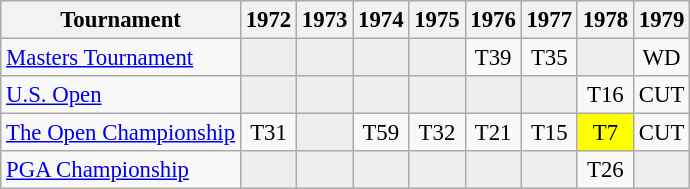<table class="wikitable" style="font-size:95%;text-align:center;">
<tr>
<th>Tournament</th>
<th>1972</th>
<th>1973</th>
<th>1974</th>
<th>1975</th>
<th>1976</th>
<th>1977</th>
<th>1978</th>
<th>1979</th>
</tr>
<tr>
<td align=left><a href='#'>Masters Tournament</a></td>
<td style="background:#eeeeee;"></td>
<td style="background:#eeeeee;"></td>
<td style="background:#eeeeee;"></td>
<td style="background:#eeeeee;"></td>
<td>T39</td>
<td>T35</td>
<td style="background:#eeeeee;"></td>
<td>WD</td>
</tr>
<tr>
<td align=left><a href='#'>U.S. Open</a></td>
<td style="background:#eeeeee;"></td>
<td style="background:#eeeeee;"></td>
<td style="background:#eeeeee;"></td>
<td style="background:#eeeeee;"></td>
<td style="background:#eeeeee;"></td>
<td style="background:#eeeeee;"></td>
<td>T16</td>
<td>CUT</td>
</tr>
<tr>
<td align=left><a href='#'>The Open Championship</a></td>
<td>T31</td>
<td style="background:#eeeeee;"></td>
<td>T59</td>
<td>T32</td>
<td>T21</td>
<td>T15</td>
<td style="background:yellow;">T7</td>
<td>CUT</td>
</tr>
<tr>
<td align=left><a href='#'>PGA Championship</a></td>
<td style="background:#eeeeee;"></td>
<td style="background:#eeeeee;"></td>
<td style="background:#eeeeee;"></td>
<td style="background:#eeeeee;"></td>
<td style="background:#eeeeee;"></td>
<td style="background:#eeeeee;"></td>
<td>T26</td>
<td style="background:#eeeeee;"></td>
</tr>
</table>
